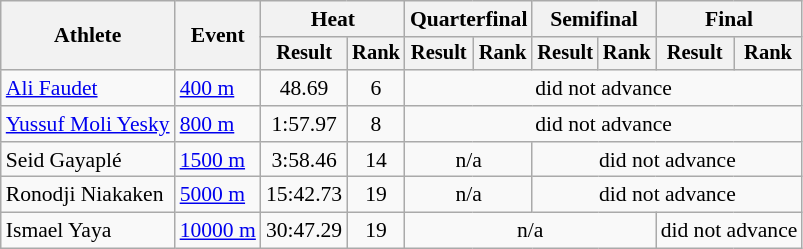<table class=wikitable style="font-size:90%">
<tr>
<th rowspan="2">Athlete</th>
<th rowspan="2">Event</th>
<th colspan="2">Heat</th>
<th colspan="2">Quarterfinal</th>
<th colspan="2">Semifinal</th>
<th colspan="2">Final</th>
</tr>
<tr style="font-size:95%">
<th>Result</th>
<th>Rank</th>
<th>Result</th>
<th>Rank</th>
<th>Result</th>
<th>Rank</th>
<th>Result</th>
<th>Rank</th>
</tr>
<tr align=center>
<td align=left><a href='#'>Ali Faudet</a></td>
<td align=left><a href='#'>400 m</a></td>
<td>48.69</td>
<td>6</td>
<td colspan=6>did not advance</td>
</tr>
<tr align=center>
<td align=left><a href='#'>Yussuf Moli Yesky</a></td>
<td align=left><a href='#'>800 m</a></td>
<td>1:57.97</td>
<td>8</td>
<td colspan=6>did not advance</td>
</tr>
<tr align=center>
<td align=left>Seid Gayaplé</td>
<td align=left><a href='#'>1500 m</a></td>
<td>3:58.46</td>
<td>14</td>
<td colspan=2>n/a</td>
<td colspan=4>did not advance</td>
</tr>
<tr align=center>
<td align=left>Ronodji Niakaken</td>
<td align=left><a href='#'>5000 m</a></td>
<td>15:42.73</td>
<td>19</td>
<td colspan=2>n/a</td>
<td colspan=4>did not advance</td>
</tr>
<tr align=center>
<td align=left>Ismael Yaya</td>
<td align=left><a href='#'>10000 m</a></td>
<td>30:47.29</td>
<td>19</td>
<td colspan=4>n/a</td>
<td colspan=2>did not advance</td>
</tr>
</table>
